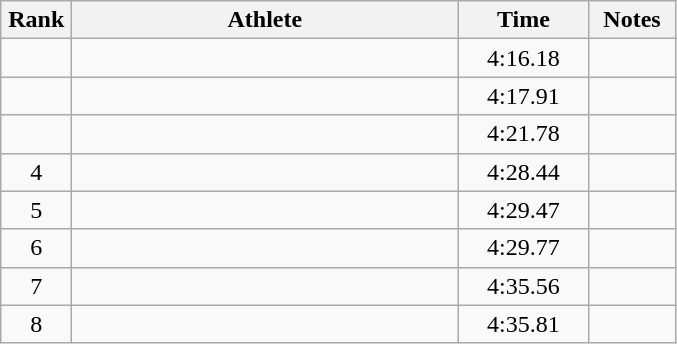<table class="wikitable" style="text-align:center">
<tr>
<th width=40>Rank</th>
<th width=250>Athlete</th>
<th width=80>Time</th>
<th width=50>Notes</th>
</tr>
<tr>
<td></td>
<td align=left></td>
<td>4:16.18</td>
<td></td>
</tr>
<tr>
<td></td>
<td align=left></td>
<td>4:17.91</td>
<td></td>
</tr>
<tr>
<td></td>
<td align=left></td>
<td>4:21.78</td>
<td></td>
</tr>
<tr>
<td>4</td>
<td align=left></td>
<td>4:28.44</td>
<td></td>
</tr>
<tr>
<td>5</td>
<td align=left></td>
<td>4:29.47</td>
<td></td>
</tr>
<tr>
<td>6</td>
<td align=left></td>
<td>4:29.77</td>
<td></td>
</tr>
<tr>
<td>7</td>
<td align=left></td>
<td>4:35.56</td>
<td></td>
</tr>
<tr>
<td>8</td>
<td align=left></td>
<td>4:35.81</td>
<td></td>
</tr>
</table>
